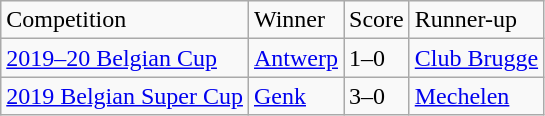<table class="wikitable">
<tr>
<td>Competition</td>
<td>Winner</td>
<td>Score</td>
<td>Runner-up</td>
</tr>
<tr>
<td align=left><a href='#'>2019–20 Belgian Cup</a></td>
<td><a href='#'>Antwerp</a></td>
<td align=left>1–0</td>
<td><a href='#'>Club Brugge</a></td>
</tr>
<tr>
<td><a href='#'>2019 Belgian Super Cup</a></td>
<td><a href='#'>Genk</a></td>
<td align=left>3–0</td>
<td><a href='#'>Mechelen</a></td>
</tr>
</table>
